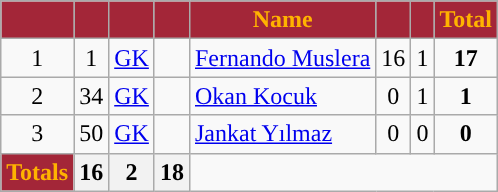<table class="wikitable" style="text-align:center">
<tr>
<th style="background:#A32638; color:#FFB300; "></th>
<th style="background:#A32638; color:#FFB300; "></th>
<th style="background:#A32638; color:#FFB300; "></th>
<th style="background:#A32638; color:#FFB300; "></th>
<th style="background:#A32638; color:#FFB300; ">Name</th>
<th style="background:#A32638; color:#FFB300; "></th>
<th style="background:#A32638; color:#FFB300; "></th>
<th style="background:#A32638; color:#FFB300; ">Total</th>
</tr>
<tr>
<td>1</td>
<td>1</td>
<td><a href='#'>GK</a></td>
<td></td>
<td align=left><a href='#'>Fernando Muslera</a></td>
<td>16</td>
<td>1</td>
<td><strong>17</strong></td>
</tr>
<tr>
<td>2</td>
<td>34</td>
<td><a href='#'>GK</a></td>
<td></td>
<td align=left><a href='#'>Okan Kocuk</a></td>
<td>0</td>
<td>1</td>
<td><strong>1</strong></td>
</tr>
<tr>
<td>3</td>
<td>50</td>
<td><a href='#'>GK</a></td>
<td></td>
<td align=left><a href='#'>Jankat Yılmaz</a></td>
<td>0</td>
<td>0</td>
<td><strong>0</strong></td>
</tr>
<tr>
<td style="background:#A32638; color:#FFB300; "><strong>Totals</strong></td>
<th><strong>16</strong></th>
<th><strong>2</strong></th>
<th><strong>18</strong></th>
</tr>
</table>
